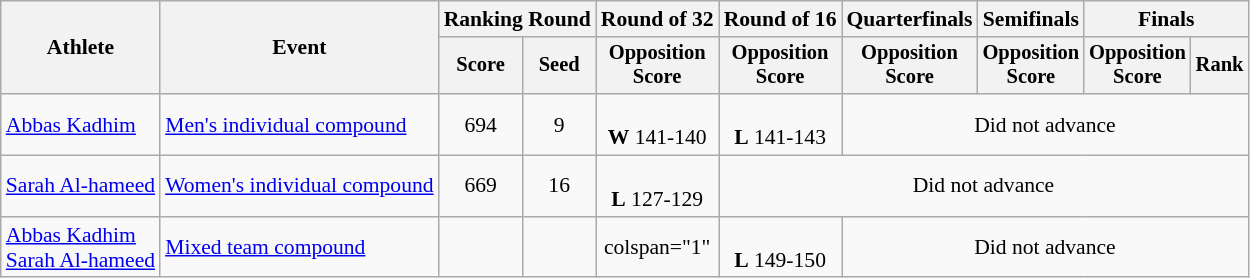<table class="wikitable" style="text-align: center; font-size:90%">
<tr>
<th rowspan="2">Athlete</th>
<th rowspan="2">Event</th>
<th colspan="2">Ranking Round</th>
<th>Round of 32</th>
<th>Round of 16</th>
<th>Quarterfinals</th>
<th>Semifinals</th>
<th colspan="2">Finals</th>
</tr>
<tr style="font-size:95%">
<th>Score</th>
<th>Seed</th>
<th>Opposition<br>Score</th>
<th>Opposition<br>Score</th>
<th>Opposition<br>Score</th>
<th>Opposition<br>Score</th>
<th>Opposition<br>Score</th>
<th>Rank</th>
</tr>
<tr>
<td align=left><a href='#'>Abbas Kadhim</a></td>
<td align=left><a href='#'>Men's individual compound</a></td>
<td>694</td>
<td>9</td>
<td><br><strong>W</strong> 141-140</td>
<td><br><strong>L</strong> 141-143</td>
<td colspan=4>Did not advance</td>
</tr>
<tr>
<td align=left><a href='#'>Sarah Al-hameed</a></td>
<td align=left><a href='#'>Women's individual compound</a></td>
<td>669</td>
<td>16</td>
<td><br><strong>L</strong> 127-129</td>
<td colspan=5>Did not advance</td>
</tr>
<tr>
<td align=left><a href='#'>Abbas Kadhim</a><br><a href='#'>Sarah Al-hameed</a></td>
<td align=left><a href='#'>Mixed team compound</a></td>
<td></td>
<td></td>
<td>colspan="1" </td>
<td><br><strong>L</strong> 149-150</td>
<td colspan=4>Did not advance</td>
</tr>
</table>
